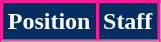<table class="wikitable sortable">
<tr>
<th style="background:#032E62; color:white; border:2px solid #FC1896;">Position</th>
<th style="background:#032E62; color:white; border:2px solid #FC1896;">Staff</th>
</tr>
<tr>
</tr>
<tr>
</tr>
</table>
